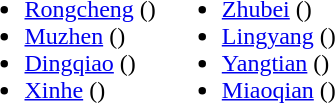<table>
<tr>
<td valign="top"><br><ul><li><a href='#'>Rongcheng</a> ()</li><li><a href='#'>Muzhen</a> ()</li><li><a href='#'>Dingqiao</a> ()</li><li><a href='#'>Xinhe</a> ()</li></ul></td>
<td valign="top"><br><ul><li><a href='#'>Zhubei</a> ()</li><li><a href='#'>Lingyang</a> ()</li><li><a href='#'>Yangtian</a> ()</li><li><a href='#'>Miaoqian</a> ()</li></ul></td>
</tr>
</table>
